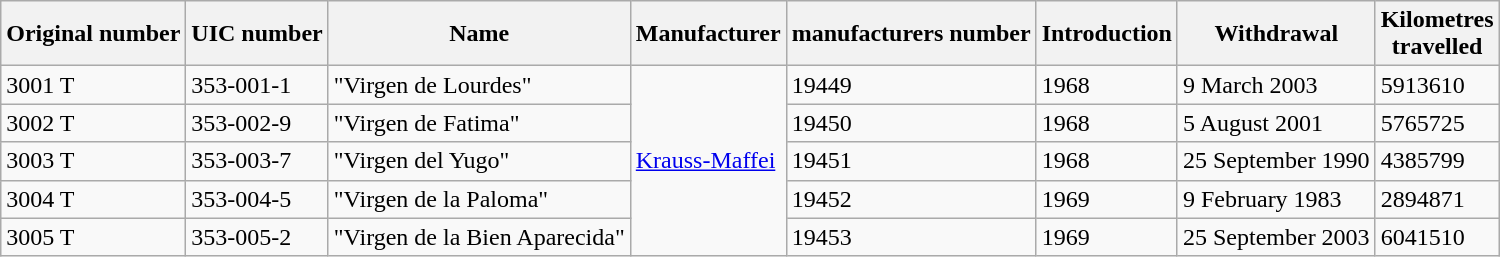<table class="wikitable">
<tr>
<th>Original number</th>
<th>UIC number</th>
<th>Name</th>
<th>Manufacturer</th>
<th>manufacturers number</th>
<th>Introduction</th>
<th>Withdrawal</th>
<th>Kilometres<br>travelled</th>
</tr>
<tr>
<td>3001 T</td>
<td>353-001-1</td>
<td>"Virgen de Lourdes"</td>
<td rowspan=5><a href='#'>Krauss-Maffei</a></td>
<td>19449</td>
<td>1968</td>
<td>9 March 2003</td>
<td>5913610</td>
</tr>
<tr>
<td>3002 T</td>
<td>353-002-9</td>
<td>"Virgen de Fatima"</td>
<td>19450</td>
<td>1968</td>
<td>5 August 2001</td>
<td>5765725</td>
</tr>
<tr>
<td>3003 T</td>
<td>353-003-7</td>
<td>"Virgen del Yugo"</td>
<td>19451</td>
<td>1968</td>
<td>25 September 1990</td>
<td>4385799</td>
</tr>
<tr>
<td>3004 T</td>
<td>353-004-5</td>
<td>"Virgen de la Paloma"</td>
<td>19452</td>
<td>1969</td>
<td>9 February 1983</td>
<td>2894871</td>
</tr>
<tr>
<td>3005 T</td>
<td>353-005-2</td>
<td>"Virgen de la Bien Aparecida"</td>
<td>19453</td>
<td>1969</td>
<td>25 September 2003</td>
<td>6041510</td>
</tr>
</table>
